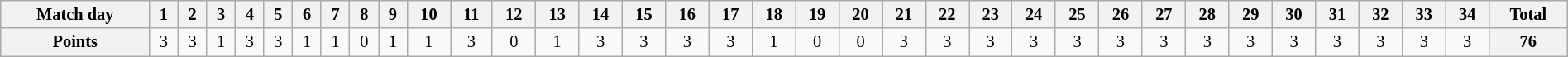<table class="wikitable" style="width:100%; font-size:85%;">
<tr valign=top>
<th align=center>Match day</th>
<th align=center>1</th>
<th align=center>2</th>
<th align=center>3</th>
<th align=center>4</th>
<th align=center>5</th>
<th align=center>6</th>
<th align=center>7</th>
<th align=center>8</th>
<th align=center>9</th>
<th align=center>10</th>
<th align=center>11</th>
<th align=center>12</th>
<th align=center>13</th>
<th align=center>14</th>
<th align=center>15</th>
<th align=center>16</th>
<th align=center>17</th>
<th align=center>18</th>
<th align=center>19</th>
<th align=center>20</th>
<th align=center>21</th>
<th align=center>22</th>
<th align=center>23</th>
<th align=center>24</th>
<th align=center>25</th>
<th align=center>26</th>
<th align=center>27</th>
<th align=center>28</th>
<th align=center>29</th>
<th align=center>30</th>
<th align=center>31</th>
<th align=center>32</th>
<th align=center>33</th>
<th align=center>34</th>
<th align=center><strong>Total</strong></th>
</tr>
<tr>
<th align=center>Points</th>
<td align=center>3</td>
<td align=center>3</td>
<td align=center>1</td>
<td align=center>3</td>
<td align=center>3</td>
<td align=center>1</td>
<td align=center>1</td>
<td align=center>0</td>
<td align=center>1</td>
<td align=center>1</td>
<td align=center>3</td>
<td align=center>0</td>
<td align=center>1</td>
<td align=center>3</td>
<td align=center>3</td>
<td align=center>3</td>
<td align=center>3</td>
<td align=center>1</td>
<td align=center>0</td>
<td align=center>0</td>
<td align=center>3</td>
<td align=center>3</td>
<td align=center>3</td>
<td align=center>3</td>
<td align=center>3</td>
<td align=center>3</td>
<td align=center>3</td>
<td align=center>3</td>
<td align=center>3</td>
<td align=center>3</td>
<td align=center>3</td>
<td align=center>3</td>
<td align=center>3</td>
<td align=center>3</td>
<th align=center><strong>76</strong></th>
</tr>
</table>
